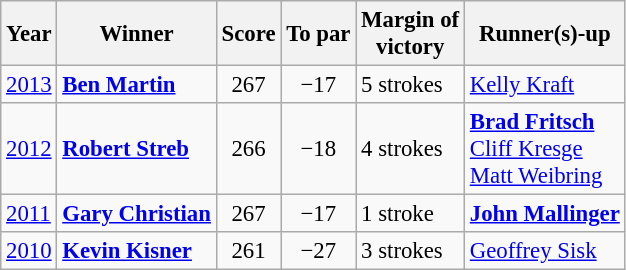<table class=wikitable style=font-size:95%>
<tr>
<th>Year</th>
<th>Winner</th>
<th>Score</th>
<th>To par</th>
<th>Margin of<br>victory</th>
<th>Runner(s)-up</th>
</tr>
<tr>
<td><a href='#'>2013</a></td>
<td> <strong><a href='#'>Ben Martin</a></strong></td>
<td align=center>267</td>
<td align=center>−17</td>
<td>5 strokes</td>
<td> <a href='#'>Kelly Kraft</a></td>
</tr>
<tr>
<td><a href='#'>2012</a></td>
<td> <strong><a href='#'>Robert Streb</a></strong></td>
<td align=center>266</td>
<td align=center>−18</td>
<td>4 strokes</td>
<td> <strong><a href='#'>Brad Fritsch</a></strong><br> <a href='#'>Cliff Kresge</a><br> <a href='#'>Matt Weibring</a></td>
</tr>
<tr>
<td><a href='#'>2011</a></td>
<td> <strong><a href='#'>Gary Christian</a></strong></td>
<td align=center>267</td>
<td align=center>−17</td>
<td>1 stroke</td>
<td> <strong><a href='#'>John Mallinger</a></strong></td>
</tr>
<tr>
<td><a href='#'>2010</a></td>
<td> <strong><a href='#'>Kevin Kisner</a></strong></td>
<td align=center>261</td>
<td align=center>−27</td>
<td>3 strokes</td>
<td> <a href='#'>Geoffrey Sisk</a></td>
</tr>
</table>
